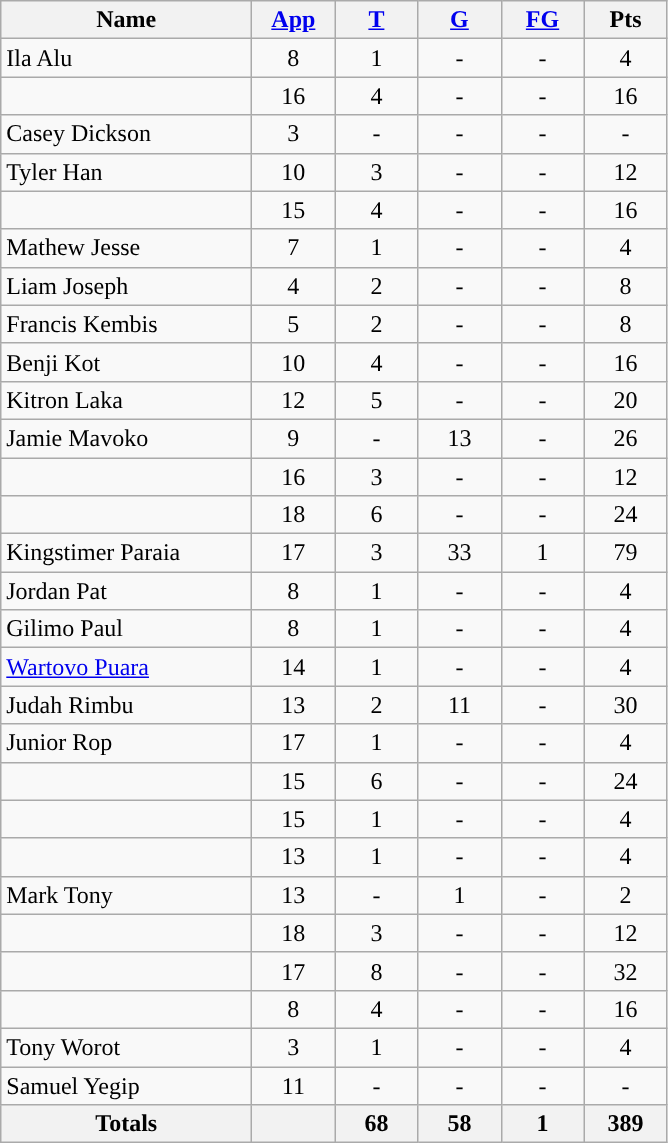<table class="wikitable sortable" style="text-align: center;">
<tr>
<th style="width:10em">Name</th>
<th style="width:3em"><a href='#'>App</a></th>
<th style="width:3em"><a href='#'>T</a></th>
<th style="width:3em"><a href='#'>G</a></th>
<th style="width:3em"><a href='#'>FG</a></th>
<th style="width:3em">Pts</th>
</tr>
<tr>
<td style="text-align:left;">Ila Alu</td>
<td>8</td>
<td>1</td>
<td>-</td>
<td>-</td>
<td>4</td>
</tr>
<tr>
<td style="text-align:left;"></td>
<td>16</td>
<td>4</td>
<td>-</td>
<td>-</td>
<td>16</td>
</tr>
<tr>
<td style="text-align:left;">Casey Dickson</td>
<td>3</td>
<td>-</td>
<td>-</td>
<td>-</td>
<td>-</td>
</tr>
<tr>
<td style="text-align:left;">Tyler Han</td>
<td>10</td>
<td>3</td>
<td>-</td>
<td>-</td>
<td>12</td>
</tr>
<tr>
<td style="text-align:left;"></td>
<td>15</td>
<td>4</td>
<td>-</td>
<td>-</td>
<td>16</td>
</tr>
<tr>
<td style="text-align:left;">Mathew Jesse</td>
<td>7</td>
<td>1</td>
<td>-</td>
<td>-</td>
<td>4</td>
</tr>
<tr>
<td style="text-align:left;">Liam Joseph</td>
<td>4</td>
<td>2</td>
<td>-</td>
<td>-</td>
<td>8</td>
</tr>
<tr>
<td style="text-align:left;">Francis Kembis</td>
<td>5</td>
<td>2</td>
<td>-</td>
<td>-</td>
<td>8</td>
</tr>
<tr>
<td style="text-align:left;">Benji Kot</td>
<td>10</td>
<td>4</td>
<td>-</td>
<td>-</td>
<td>16</td>
</tr>
<tr>
<td style="text-align:left;">Kitron Laka</td>
<td>12</td>
<td>5</td>
<td>-</td>
<td>-</td>
<td>20</td>
</tr>
<tr>
<td style="text-align:left;">Jamie Mavoko</td>
<td>9</td>
<td>-</td>
<td>13</td>
<td>-</td>
<td>26</td>
</tr>
<tr>
<td style="text-align:left;"></td>
<td>16</td>
<td>3</td>
<td>-</td>
<td>-</td>
<td>12</td>
</tr>
<tr>
<td style="text-align:left;"></td>
<td>18</td>
<td>6</td>
<td>-</td>
<td>-</td>
<td>24</td>
</tr>
<tr>
<td style="text-align:left;">Kingstimer Paraia</td>
<td>17</td>
<td>3</td>
<td>33</td>
<td>1</td>
<td>79</td>
</tr>
<tr>
<td style="text-align:left;">Jordan Pat</td>
<td>8</td>
<td>1</td>
<td>-</td>
<td>-</td>
<td>4</td>
</tr>
<tr>
<td style="text-align:left;">Gilimo Paul</td>
<td>8</td>
<td>1</td>
<td>-</td>
<td>-</td>
<td>4</td>
</tr>
<tr>
<td style="text-align:left;"><a href='#'>Wartovo Puara</a></td>
<td>14</td>
<td>1</td>
<td>-</td>
<td>-</td>
<td>4</td>
</tr>
<tr>
<td style="text-align:left;">Judah Rimbu</td>
<td>13</td>
<td>2</td>
<td>11</td>
<td>-</td>
<td>30</td>
</tr>
<tr>
<td style="text-align:left;">Junior Rop</td>
<td>17</td>
<td>1</td>
<td>-</td>
<td>-</td>
<td>4</td>
</tr>
<tr>
<td style="text-align:left;"></td>
<td>15</td>
<td>6</td>
<td>-</td>
<td>-</td>
<td>24</td>
</tr>
<tr>
<td style="text-align:left;"></td>
<td>15</td>
<td>1</td>
<td>-</td>
<td>-</td>
<td>4</td>
</tr>
<tr>
<td style="text-align:left;"></td>
<td>13</td>
<td>1</td>
<td>-</td>
<td>-</td>
<td>4</td>
</tr>
<tr>
<td style="text-align:left;">Mark Tony</td>
<td>13</td>
<td>-</td>
<td>1</td>
<td>-</td>
<td>2</td>
</tr>
<tr>
<td style="text-align:left;"></td>
<td>18</td>
<td>3</td>
<td>-</td>
<td>-</td>
<td>12</td>
</tr>
<tr>
<td style="text-align:left;"></td>
<td>17</td>
<td>8</td>
<td>-</td>
<td>-</td>
<td>32</td>
</tr>
<tr>
<td style="text-align:left;"></td>
<td>8</td>
<td>4</td>
<td>-</td>
<td>-</td>
<td>16</td>
</tr>
<tr>
<td style="text-align:left;">Tony Worot</td>
<td>3</td>
<td>1</td>
<td>-</td>
<td>-</td>
<td>4</td>
</tr>
<tr>
<td style="text-align:left;">Samuel Yegip</td>
<td>11</td>
<td>-</td>
<td>-</td>
<td>-</td>
<td>-</td>
</tr>
<tr class="sortbottom">
<th>Totals</th>
<th></th>
<th>68</th>
<th>58</th>
<th>1</th>
<th>389</th>
</tr>
</table>
